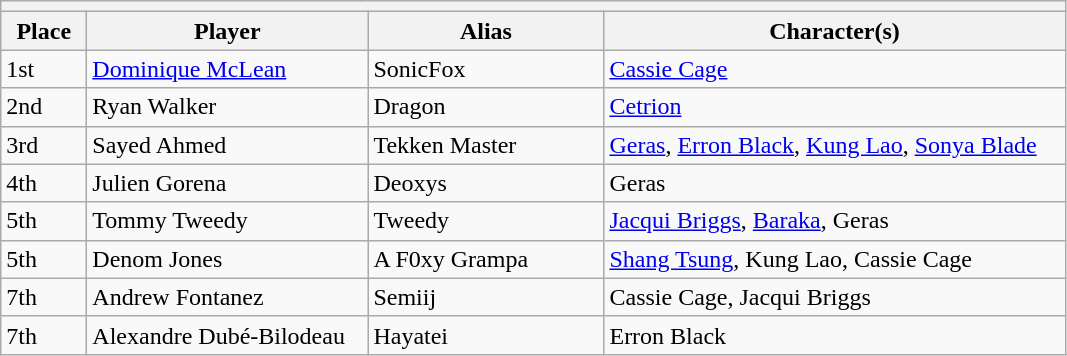<table class="wikitable">
<tr>
<th colspan=4></th>
</tr>
<tr>
<th style="width:50px;">Place</th>
<th style="width:180px;">Player</th>
<th style="width:150px;">Alias</th>
<th style="width:300px;">Character(s)</th>
</tr>
<tr>
<td>1st</td>
<td> <a href='#'>Dominique McLean</a></td>
<td>SonicFox</td>
<td><a href='#'>Cassie Cage</a></td>
</tr>
<tr>
<td>2nd</td>
<td> Ryan Walker</td>
<td>Dragon</td>
<td><a href='#'>Cetrion</a></td>
</tr>
<tr>
<td>3rd</td>
<td> Sayed Ahmed</td>
<td>Tekken Master</td>
<td><a href='#'>Geras</a>, <a href='#'>Erron Black</a>, <a href='#'>Kung Lao</a>, <a href='#'>Sonya Blade</a></td>
</tr>
<tr>
<td>4th</td>
<td> Julien Gorena</td>
<td>Deoxys</td>
<td>Geras</td>
</tr>
<tr>
<td>5th</td>
<td> Tommy Tweedy</td>
<td>Tweedy</td>
<td><a href='#'>Jacqui Briggs</a>, <a href='#'>Baraka</a>, Geras</td>
</tr>
<tr>
<td>5th</td>
<td> Denom Jones</td>
<td>A F0xy Grampa</td>
<td><a href='#'>Shang Tsung</a>, Kung Lao, Cassie Cage</td>
</tr>
<tr>
<td>7th</td>
<td> Andrew Fontanez</td>
<td>Semiij</td>
<td>Cassie Cage, Jacqui Briggs</td>
</tr>
<tr>
<td>7th</td>
<td> Alexandre Dubé-Bilodeau</td>
<td>Hayatei</td>
<td>Erron Black</td>
</tr>
</table>
